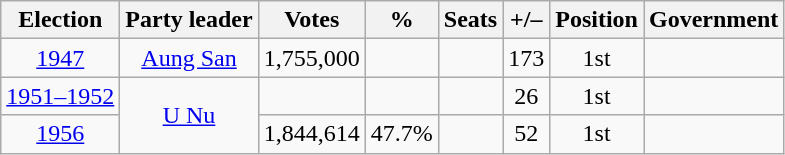<table class=wikitable style=text-align:center>
<tr>
<th>Election</th>
<th>Party leader</th>
<th>Votes</th>
<th>%</th>
<th>Seats</th>
<th>+/–</th>
<th>Position</th>
<th>Government</th>
</tr>
<tr>
<td><a href='#'>1947</a></td>
<td><a href='#'>Aung San</a></td>
<td>1,755,000</td>
<td></td>
<td></td>
<td> 173</td>
<td> 1st</td>
<td></td>
</tr>
<tr>
<td><a href='#'>1951–1952</a></td>
<td rowspan="2"><a href='#'>U Nu</a></td>
<td></td>
<td></td>
<td></td>
<td> 26</td>
<td> 1st</td>
<td></td>
</tr>
<tr>
<td><a href='#'>1956</a></td>
<td>1,844,614</td>
<td>47.7%</td>
<td></td>
<td> 52</td>
<td> 1st</td>
<td></td>
</tr>
</table>
